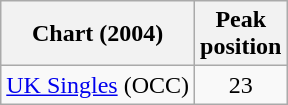<table class="wikitable">
<tr>
<th>Chart (2004)</th>
<th>Peak<br>position</th>
</tr>
<tr>
<td><a href='#'>UK Singles</a> (OCC)</td>
<td align="center">23</td>
</tr>
</table>
